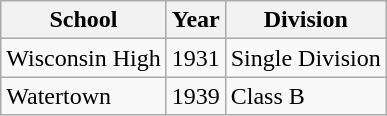<table class="wikitable">
<tr>
<th>School</th>
<th>Year</th>
<th>Division</th>
</tr>
<tr>
<td>Wisconsin High</td>
<td>1931</td>
<td>Single Division</td>
</tr>
<tr>
<td>Watertown</td>
<td>1939</td>
<td>Class B</td>
</tr>
</table>
